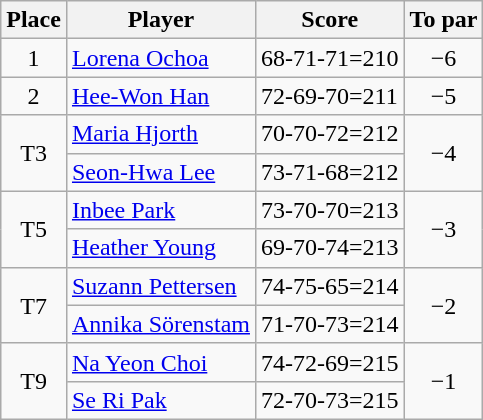<table class="wikitable">
<tr>
<th>Place</th>
<th>Player</th>
<th>Score</th>
<th>To par</th>
</tr>
<tr>
<td align=center>1</td>
<td> <a href='#'>Lorena Ochoa</a></td>
<td>68-71-71=210</td>
<td align=center>−6</td>
</tr>
<tr>
<td align=center>2</td>
<td> <a href='#'>Hee-Won Han</a></td>
<td>72-69-70=211</td>
<td align=center>−5</td>
</tr>
<tr>
<td rowspan=2 align=center>T3</td>
<td> <a href='#'>Maria Hjorth</a></td>
<td>70-70-72=212</td>
<td rowspan=2 align=center>−4</td>
</tr>
<tr>
<td> <a href='#'>Seon-Hwa Lee</a></td>
<td>73-71-68=212</td>
</tr>
<tr>
<td rowspan=2 align=center>T5</td>
<td> <a href='#'>Inbee Park</a></td>
<td>73-70-70=213</td>
<td rowspan=2 align=center>−3</td>
</tr>
<tr>
<td> <a href='#'>Heather Young</a></td>
<td>69-70-74=213</td>
</tr>
<tr>
<td align=center rowspan=2>T7</td>
<td> <a href='#'>Suzann Pettersen</a></td>
<td>74-75-65=214</td>
<td rowspan=2 align=center>−2</td>
</tr>
<tr>
<td> <a href='#'>Annika Sörenstam</a></td>
<td>71-70-73=214</td>
</tr>
<tr>
<td align=center rowspan=2>T9</td>
<td> <a href='#'>Na Yeon Choi</a></td>
<td>74-72-69=215</td>
<td align=center rowspan=2>−1</td>
</tr>
<tr>
<td> <a href='#'>Se Ri Pak</a></td>
<td>72-70-73=215</td>
</tr>
</table>
